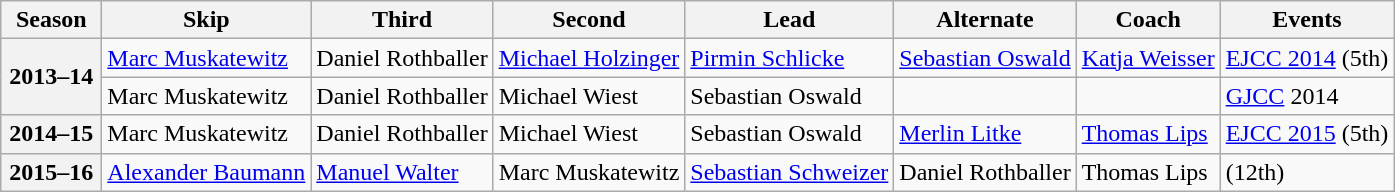<table class="wikitable">
<tr>
<th scope="col" width=60>Season</th>
<th scope="col">Skip</th>
<th scope="col">Third</th>
<th scope="col">Second</th>
<th scope="col">Lead</th>
<th scope="col">Alternate</th>
<th scope="col">Coach</th>
<th scope="col">Events</th>
</tr>
<tr>
<th scope="row" rowspan=2>2013–14</th>
<td><a href='#'>Marc Muskatewitz</a></td>
<td>Daniel Rothballer</td>
<td><a href='#'>Michael Holzinger</a></td>
<td><a href='#'>Pirmin Schlicke</a></td>
<td><a href='#'>Sebastian Oswald</a></td>
<td><a href='#'>Katja Weisser</a></td>
<td><a href='#'>EJCC 2014</a> (5th)</td>
</tr>
<tr>
<td>Marc Muskatewitz</td>
<td>Daniel Rothballer</td>
<td>Michael Wiest</td>
<td>Sebastian Oswald</td>
<td></td>
<td></td>
<td><a href='#'>GJCC</a> 2014 </td>
</tr>
<tr>
<th scope="row">2014–15</th>
<td>Marc Muskatewitz</td>
<td>Daniel Rothballer</td>
<td>Michael Wiest</td>
<td>Sebastian Oswald</td>
<td><a href='#'>Merlin Litke</a></td>
<td><a href='#'>Thomas Lips</a></td>
<td><a href='#'>EJCC 2015</a> (5th)</td>
</tr>
<tr>
<th scope="row">2015–16</th>
<td><a href='#'>Alexander Baumann</a></td>
<td><a href='#'>Manuel Walter</a></td>
<td>Marc Muskatewitz</td>
<td><a href='#'>Sebastian Schweizer</a></td>
<td>Daniel Rothballer</td>
<td>Thomas Lips</td>
<td> (12th)</td>
</tr>
</table>
